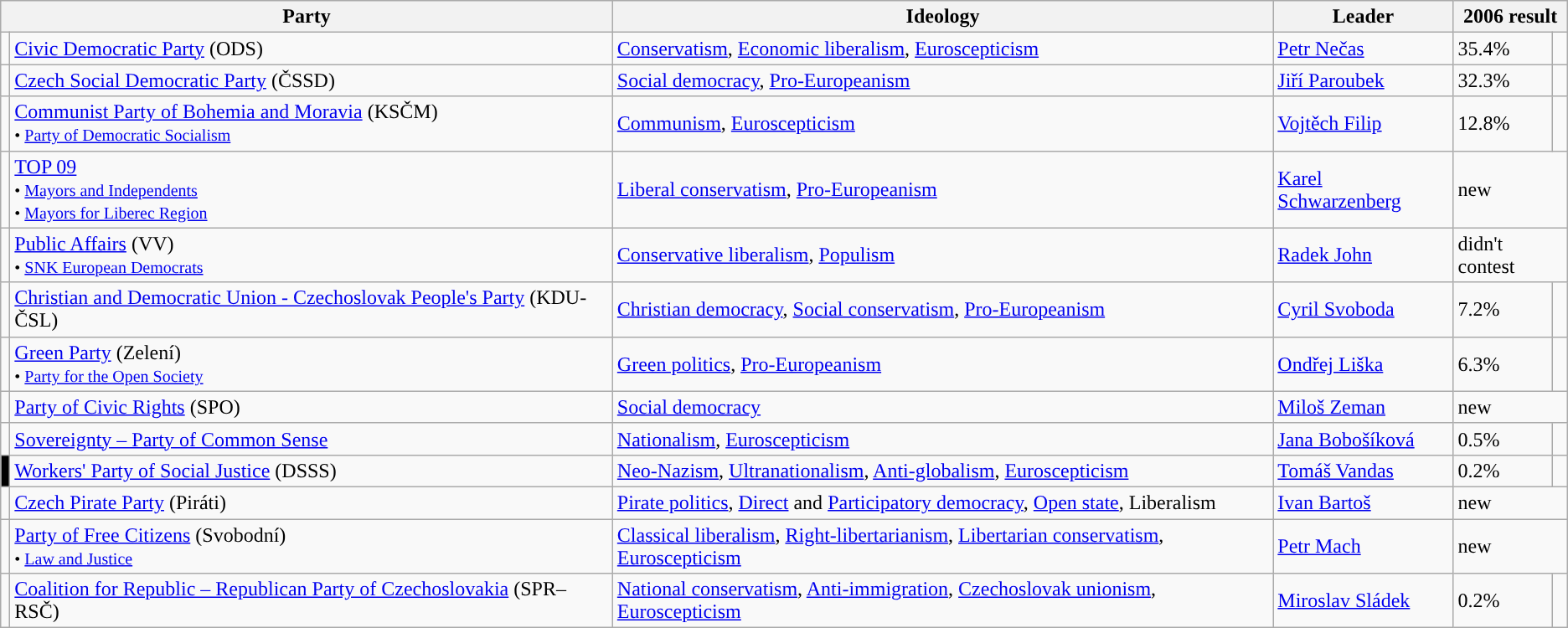<table class=wikitable style=text-align:left>
<tr>
<th colspan=2>Party</th>
<th>Ideology</th>
<th>Leader</th>
<th colspan="2">2006 result</th>
</tr>
<tr>
<td></td>
<td><a href='#'>Civic Democratic Party</a> (ODS)</td>
<td><a href='#'>Conservatism</a>, <a href='#'>Economic liberalism</a>, <a href='#'>Euroscepticism</a></td>
<td><a href='#'>Petr Nečas</a></td>
<td>35.4%</td>
<td></td>
</tr>
<tr>
<td></td>
<td><a href='#'>Czech Social Democratic Party</a> (ČSSD)</td>
<td><a href='#'>Social democracy</a>, <a href='#'>Pro-Europeanism</a></td>
<td><a href='#'>Jiří Paroubek</a></td>
<td>32.3%</td>
<td></td>
</tr>
<tr>
<td></td>
<td><a href='#'>Communist Party of Bohemia and Moravia</a> (KSČM)<small><br>• <a href='#'>Party of Democratic Socialism</a></small></td>
<td><a href='#'>Communism</a>, <a href='#'>Euroscepticism</a></td>
<td><a href='#'>Vojtěch Filip</a></td>
<td>12.8%</td>
<td></td>
</tr>
<tr>
<td></td>
<td><a href='#'>TOP 09</a><small><br>• <a href='#'>Mayors and Independents</a></small><small><br>• <a href='#'>Mayors for Liberec Region</a></small></td>
<td><a href='#'>Liberal conservatism</a>, <a href='#'>Pro-Europeanism</a></td>
<td><a href='#'>Karel Schwarzenberg</a></td>
<td colspan="2">new</td>
</tr>
<tr>
<td></td>
<td><a href='#'>Public Affairs</a> (VV)<small><br>• <a href='#'>SNK European Democrats</a></small></td>
<td><a href='#'>Conservative liberalism</a>, <a href='#'>Populism</a></td>
<td><a href='#'>Radek John</a></td>
<td colspan="2">didn't contest</td>
</tr>
<tr>
<td></td>
<td><a href='#'>Christian and Democratic Union - Czechoslovak People's Party</a> (KDU-ČSL)</td>
<td><a href='#'>Christian democracy</a>, <a href='#'>Social conservatism</a>, <a href='#'>Pro-Europeanism</a></td>
<td><a href='#'>Cyril Svoboda</a></td>
<td>7.2%</td>
<td></td>
</tr>
<tr>
<td></td>
<td><a href='#'>Green Party</a> (Zelení)<small><br>• <a href='#'>Party for the Open Society</a></small></td>
<td><a href='#'>Green politics</a>, <a href='#'>Pro-Europeanism</a></td>
<td><a href='#'>Ondřej Liška</a></td>
<td>6.3%</td>
<td></td>
</tr>
<tr>
<td></td>
<td><a href='#'>Party of Civic Rights</a> (SPO)</td>
<td><a href='#'>Social democracy</a></td>
<td><a href='#'>Miloš Zeman</a></td>
<td colspan="2">new</td>
</tr>
<tr>
<td></td>
<td><a href='#'>Sovereignty – Party of Common Sense</a></td>
<td><a href='#'>Nationalism</a>, <a href='#'>Euroscepticism</a></td>
<td><a href='#'>Jana Bobošíková</a></td>
<td>0.5%</td>
<td></td>
</tr>
<tr>
<td bgcolor="black"></td>
<td><a href='#'>Workers' Party of Social Justice</a> (DSSS)</td>
<td><a href='#'>Neo-Nazism</a>, <a href='#'>Ultranationalism</a>, <a href='#'>Anti-globalism</a>, <a href='#'>Euroscepticism</a></td>
<td><a href='#'>Tomáš Vandas</a></td>
<td>0.2%</td>
<td></td>
</tr>
<tr>
<td></td>
<td><a href='#'>Czech Pirate Party</a> (Piráti)</td>
<td><a href='#'>Pirate politics</a>, <a href='#'>Direct</a> and <a href='#'>Participatory democracy</a>, <a href='#'>Open state</a>, Liberalism</td>
<td><a href='#'>Ivan Bartoš</a></td>
<td colspan="2">new</td>
</tr>
<tr>
<td></td>
<td><a href='#'>Party of Free Citizens</a> (Svobodní)<small><br>• <a href='#'>Law and Justice</a></small></td>
<td><a href='#'>Classical liberalism</a>, <a href='#'>Right-libertarianism</a>, <a href='#'>Libertarian conservatism</a>, <a href='#'>Euroscepticism</a></td>
<td><a href='#'>Petr Mach</a></td>
<td colspan="2">new</td>
</tr>
<tr>
<td></td>
<td><a href='#'>Coalition for Republic – Republican Party of Czechoslovakia</a> (SPR–RSČ)</td>
<td><a href='#'>National conservatism</a>, <a href='#'>Anti-immigration</a>, <a href='#'>Czechoslovak unionism</a>, <a href='#'>Euroscepticism</a></td>
<td><a href='#'>Miroslav Sládek</a></td>
<td>0.2%</td>
<td></td>
</tr>
</table>
